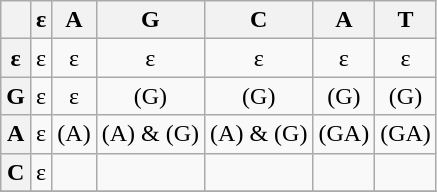<table class="wikitable" style="text-align:center">
<tr>
<th></th>
<th>ε</th>
<th>A</th>
<th>G</th>
<th>C</th>
<th>A</th>
<th>T</th>
</tr>
<tr>
<th>ε</th>
<td>ε</td>
<td>ε</td>
<td>ε</td>
<td>ε</td>
<td>ε</td>
<td>ε</td>
</tr>
<tr>
<th>G</th>
<td>ε</td>
<td>ε</td>
<td>(G)</td>
<td>(G)</td>
<td>(G)</td>
<td>(G)</td>
</tr>
<tr>
<th>A</th>
<td>ε</td>
<td>(A)</td>
<td>(A) & (G)</td>
<td>(A) & (G)</td>
<td>(GA)</td>
<td>(GA)</td>
</tr>
<tr>
<th>C</th>
<td>ε</td>
<td></td>
<td></td>
<td></td>
<td></td>
<td></td>
</tr>
<tr>
</tr>
</table>
